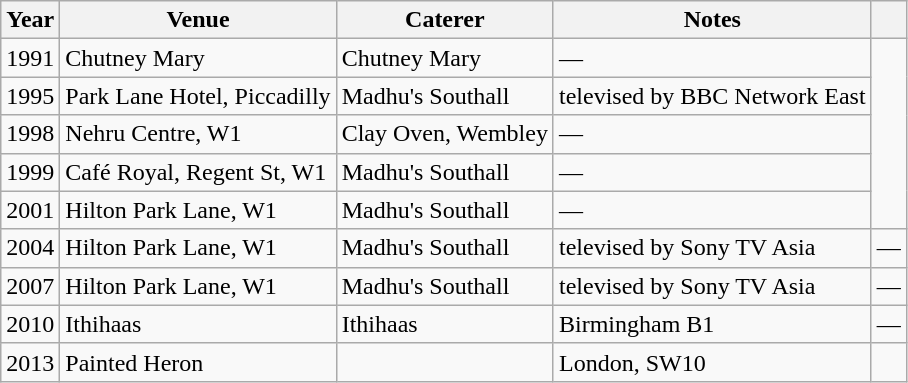<table class="wikitable sortable">
<tr>
<th>Year</th>
<th>Venue</th>
<th>Caterer</th>
<th>Notes</th>
<th></th>
</tr>
<tr>
<td sortname>1991</td>
<td>Chutney Mary</td>
<td>Chutney Mary</td>
<td>—</td>
</tr>
<tr>
<td sortname>1995</td>
<td>Park Lane Hotel, Piccadilly</td>
<td>Madhu's Southall</td>
<td>televised by BBC Network East</td>
</tr>
<tr>
<td sortname>1998</td>
<td>Nehru Centre, W1</td>
<td>Clay Oven, Wembley</td>
<td>—</td>
</tr>
<tr>
<td sortname>1999</td>
<td>Café Royal, Regent St, W1</td>
<td>Madhu's Southall</td>
<td>—</td>
</tr>
<tr>
<td sortname>2001</td>
<td>Hilton Park Lane, W1</td>
<td>Madhu's Southall</td>
<td>—</td>
</tr>
<tr>
<td sortname>2004</td>
<td>Hilton Park Lane, W1</td>
<td>Madhu's Southall</td>
<td>televised by Sony TV Asia</td>
<td>—</td>
</tr>
<tr>
<td sortname>2007</td>
<td>Hilton Park Lane, W1</td>
<td>Madhu's Southall</td>
<td>televised by Sony TV Asia</td>
<td>—</td>
</tr>
<tr>
<td sortname>2010</td>
<td>Ithihaas</td>
<td>Ithihaas</td>
<td>Birmingham B1</td>
<td>—</td>
</tr>
<tr>
<td sortname>2013</td>
<td>Painted Heron</td>
<td></td>
<td>London, SW10</td>
</tr>
</table>
